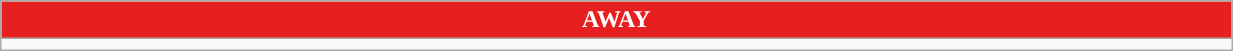<table class="wikitable collapsible collapsed" style="width:65%">
<tr>
<th colspan=6 ! style="color:white; background:#E62020">AWAY</th>
</tr>
<tr>
<td></td>
</tr>
</table>
